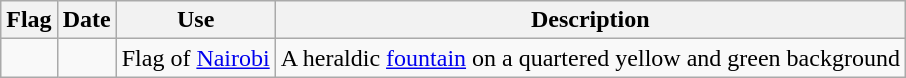<table class="wikitable">
<tr>
<th>Flag</th>
<th>Date</th>
<th>Use</th>
<th>Description</th>
</tr>
<tr>
<td></td>
<td></td>
<td>Flag of <a href='#'>Nairobi</a></td>
<td>A heraldic <a href='#'>fountain</a> on a quartered yellow and green background</td>
</tr>
</table>
